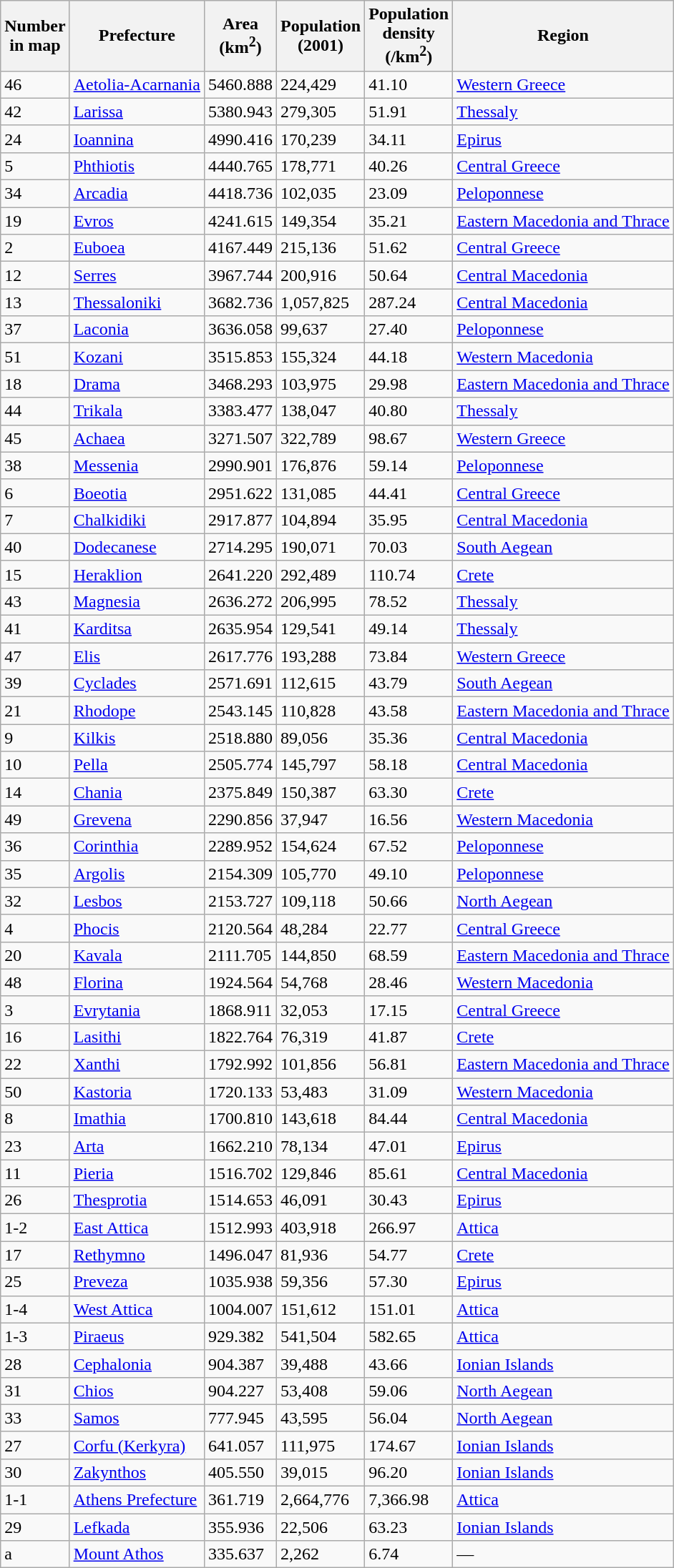<table class="wikitable sortable">
<tr>
<th>Number<br>in map</th>
<th>Prefecture</th>
<th>Area<br>(km<sup>2</sup>)</th>
<th>Population<br>(2001)</th>
<th>Population<br>density<br>(/km<sup>2</sup>)</th>
<th>Region</th>
</tr>
<tr>
<td>46</td>
<td><a href='#'>Aetolia-Acarnania</a></td>
<td>5460.888</td>
<td>224,429</td>
<td>41.10</td>
<td><a href='#'>Western Greece</a></td>
</tr>
<tr>
<td>42</td>
<td><a href='#'>Larissa</a></td>
<td>5380.943</td>
<td>279,305</td>
<td>51.91</td>
<td><a href='#'>Thessaly</a></td>
</tr>
<tr>
<td>24</td>
<td><a href='#'>Ioannina</a></td>
<td>4990.416</td>
<td>170,239</td>
<td>34.11</td>
<td><a href='#'>Epirus</a></td>
</tr>
<tr>
<td>5</td>
<td><a href='#'>Phthiotis</a></td>
<td>4440.765</td>
<td>178,771</td>
<td>40.26</td>
<td><a href='#'>Central Greece</a></td>
</tr>
<tr>
<td>34</td>
<td><a href='#'>Arcadia</a></td>
<td>4418.736</td>
<td>102,035</td>
<td>23.09</td>
<td><a href='#'>Peloponnese</a></td>
</tr>
<tr>
<td>19</td>
<td><a href='#'>Evros</a></td>
<td>4241.615</td>
<td>149,354</td>
<td>35.21</td>
<td><a href='#'>Eastern Macedonia and Thrace</a></td>
</tr>
<tr>
<td>2</td>
<td><a href='#'>Euboea</a></td>
<td>4167.449</td>
<td>215,136</td>
<td>51.62</td>
<td><a href='#'>Central Greece</a></td>
</tr>
<tr>
<td>12</td>
<td><a href='#'>Serres</a></td>
<td>3967.744</td>
<td>200,916</td>
<td>50.64</td>
<td><a href='#'>Central Macedonia</a></td>
</tr>
<tr>
<td>13</td>
<td><a href='#'>Thessaloniki</a></td>
<td>3682.736</td>
<td>1,057,825</td>
<td>287.24</td>
<td><a href='#'>Central Macedonia</a></td>
</tr>
<tr>
<td>37</td>
<td><a href='#'>Laconia</a></td>
<td>3636.058</td>
<td>99,637</td>
<td>27.40</td>
<td><a href='#'>Peloponnese</a></td>
</tr>
<tr>
<td>51</td>
<td><a href='#'>Kozani</a></td>
<td>3515.853</td>
<td>155,324</td>
<td>44.18</td>
<td><a href='#'>Western Macedonia</a></td>
</tr>
<tr>
<td>18</td>
<td><a href='#'>Drama</a></td>
<td>3468.293</td>
<td>103,975</td>
<td>29.98</td>
<td><a href='#'>Eastern Macedonia and Thrace</a></td>
</tr>
<tr>
<td>44</td>
<td><a href='#'>Trikala</a></td>
<td>3383.477</td>
<td>138,047</td>
<td>40.80</td>
<td><a href='#'>Thessaly</a></td>
</tr>
<tr>
<td>45</td>
<td><a href='#'>Achaea</a></td>
<td>3271.507</td>
<td>322,789</td>
<td>98.67</td>
<td><a href='#'>Western Greece</a></td>
</tr>
<tr>
<td>38</td>
<td><a href='#'>Messenia</a></td>
<td>2990.901</td>
<td>176,876</td>
<td>59.14</td>
<td><a href='#'>Peloponnese</a></td>
</tr>
<tr>
<td>6</td>
<td><a href='#'>Boeotia</a></td>
<td>2951.622</td>
<td>131,085</td>
<td>44.41</td>
<td><a href='#'>Central Greece</a></td>
</tr>
<tr>
<td>7</td>
<td><a href='#'>Chalkidiki</a></td>
<td>2917.877</td>
<td>104,894</td>
<td>35.95</td>
<td><a href='#'>Central Macedonia</a></td>
</tr>
<tr>
<td>40</td>
<td><a href='#'>Dodecanese</a></td>
<td>2714.295</td>
<td>190,071</td>
<td>70.03</td>
<td><a href='#'>South Aegean</a></td>
</tr>
<tr>
<td>15</td>
<td><a href='#'>Heraklion</a></td>
<td>2641.220</td>
<td>292,489</td>
<td>110.74</td>
<td><a href='#'>Crete</a></td>
</tr>
<tr>
<td>43</td>
<td><a href='#'>Magnesia</a></td>
<td>2636.272</td>
<td>206,995</td>
<td>78.52</td>
<td><a href='#'>Thessaly</a></td>
</tr>
<tr>
<td>41</td>
<td><a href='#'>Karditsa</a></td>
<td>2635.954</td>
<td>129,541</td>
<td>49.14</td>
<td><a href='#'>Thessaly</a></td>
</tr>
<tr>
<td>47</td>
<td><a href='#'>Elis</a></td>
<td>2617.776</td>
<td>193,288</td>
<td>73.84</td>
<td><a href='#'>Western Greece</a></td>
</tr>
<tr>
<td>39</td>
<td><a href='#'>Cyclades</a></td>
<td>2571.691</td>
<td>112,615</td>
<td>43.79</td>
<td><a href='#'>South Aegean</a></td>
</tr>
<tr>
<td>21</td>
<td><a href='#'>Rhodope</a></td>
<td>2543.145</td>
<td>110,828</td>
<td>43.58</td>
<td><a href='#'>Eastern Macedonia and Thrace</a></td>
</tr>
<tr>
<td>9</td>
<td><a href='#'>Kilkis</a></td>
<td>2518.880</td>
<td>89,056</td>
<td>35.36</td>
<td><a href='#'>Central Macedonia</a></td>
</tr>
<tr>
<td>10</td>
<td><a href='#'>Pella</a></td>
<td>2505.774</td>
<td>145,797</td>
<td>58.18</td>
<td><a href='#'>Central Macedonia</a></td>
</tr>
<tr>
<td>14</td>
<td><a href='#'>Chania</a></td>
<td>2375.849</td>
<td>150,387</td>
<td>63.30</td>
<td><a href='#'>Crete</a></td>
</tr>
<tr>
<td>49</td>
<td><a href='#'>Grevena</a></td>
<td>2290.856</td>
<td>37,947</td>
<td>16.56</td>
<td><a href='#'>Western Macedonia</a></td>
</tr>
<tr>
<td>36</td>
<td><a href='#'>Corinthia</a></td>
<td>2289.952</td>
<td>154,624</td>
<td>67.52</td>
<td><a href='#'>Peloponnese</a></td>
</tr>
<tr>
<td>35</td>
<td><a href='#'>Argolis</a></td>
<td>2154.309</td>
<td>105,770</td>
<td>49.10</td>
<td><a href='#'>Peloponnese</a></td>
</tr>
<tr>
<td>32</td>
<td><a href='#'>Lesbos</a></td>
<td>2153.727</td>
<td>109,118</td>
<td>50.66</td>
<td><a href='#'>North Aegean</a></td>
</tr>
<tr>
<td>4</td>
<td><a href='#'>Phocis</a></td>
<td>2120.564</td>
<td>48,284</td>
<td>22.77</td>
<td><a href='#'>Central Greece</a></td>
</tr>
<tr>
<td>20</td>
<td><a href='#'>Kavala</a></td>
<td>2111.705</td>
<td>144,850</td>
<td>68.59</td>
<td><a href='#'>Eastern Macedonia and Thrace</a></td>
</tr>
<tr>
<td>48</td>
<td><a href='#'>Florina</a></td>
<td>1924.564</td>
<td>54,768</td>
<td>28.46</td>
<td><a href='#'>Western Macedonia</a></td>
</tr>
<tr>
<td>3</td>
<td><a href='#'>Evrytania</a></td>
<td>1868.911</td>
<td>32,053</td>
<td>17.15</td>
<td><a href='#'>Central Greece</a></td>
</tr>
<tr>
<td>16</td>
<td><a href='#'>Lasithi</a></td>
<td>1822.764</td>
<td>76,319</td>
<td>41.87</td>
<td><a href='#'>Crete</a></td>
</tr>
<tr>
<td>22</td>
<td><a href='#'>Xanthi</a></td>
<td>1792.992</td>
<td>101,856</td>
<td>56.81</td>
<td><a href='#'>Eastern Macedonia and Thrace</a></td>
</tr>
<tr>
<td>50</td>
<td><a href='#'>Kastoria</a></td>
<td>1720.133</td>
<td>53,483</td>
<td>31.09</td>
<td><a href='#'>Western Macedonia</a></td>
</tr>
<tr>
<td>8</td>
<td><a href='#'>Imathia</a></td>
<td>1700.810</td>
<td>143,618</td>
<td>84.44</td>
<td><a href='#'>Central Macedonia</a></td>
</tr>
<tr>
<td>23</td>
<td><a href='#'>Arta</a></td>
<td>1662.210</td>
<td>78,134</td>
<td>47.01</td>
<td><a href='#'>Epirus</a></td>
</tr>
<tr>
<td>11</td>
<td><a href='#'>Pieria</a></td>
<td>1516.702</td>
<td>129,846</td>
<td>85.61</td>
<td><a href='#'>Central Macedonia</a></td>
</tr>
<tr>
<td>26</td>
<td><a href='#'>Thesprotia</a></td>
<td>1514.653</td>
<td>46,091</td>
<td>30.43</td>
<td><a href='#'>Epirus</a></td>
</tr>
<tr>
<td>1-2</td>
<td><a href='#'>East Attica</a></td>
<td>1512.993</td>
<td>403,918</td>
<td>266.97</td>
<td><a href='#'>Attica</a></td>
</tr>
<tr>
<td>17</td>
<td><a href='#'>Rethymno</a></td>
<td>1496.047</td>
<td>81,936</td>
<td>54.77</td>
<td><a href='#'>Crete</a></td>
</tr>
<tr>
<td>25</td>
<td><a href='#'>Preveza</a></td>
<td>1035.938</td>
<td>59,356</td>
<td>57.30</td>
<td><a href='#'>Epirus</a></td>
</tr>
<tr>
<td>1-4</td>
<td><a href='#'>West Attica</a></td>
<td>1004.007</td>
<td>151,612</td>
<td>151.01</td>
<td><a href='#'>Attica</a></td>
</tr>
<tr>
<td>1-3</td>
<td><a href='#'>Piraeus</a></td>
<td>929.382</td>
<td>541,504</td>
<td>582.65</td>
<td><a href='#'>Attica</a></td>
</tr>
<tr>
<td>28</td>
<td><a href='#'>Cephalonia</a></td>
<td>904.387</td>
<td>39,488</td>
<td>43.66</td>
<td><a href='#'>Ionian Islands</a></td>
</tr>
<tr>
<td>31</td>
<td><a href='#'>Chios</a></td>
<td>904.227</td>
<td>53,408</td>
<td>59.06</td>
<td><a href='#'>North Aegean</a></td>
</tr>
<tr>
<td>33</td>
<td><a href='#'>Samos</a></td>
<td>777.945</td>
<td>43,595</td>
<td>56.04</td>
<td><a href='#'>North Aegean</a></td>
</tr>
<tr>
<td>27</td>
<td><a href='#'>Corfu (Kerkyra)</a></td>
<td>641.057</td>
<td>111,975</td>
<td>174.67</td>
<td><a href='#'>Ionian Islands</a></td>
</tr>
<tr>
<td>30</td>
<td><a href='#'>Zakynthos</a></td>
<td>405.550</td>
<td>39,015</td>
<td>96.20</td>
<td><a href='#'>Ionian Islands</a></td>
</tr>
<tr>
<td>1-1</td>
<td><a href='#'>Athens Prefecture</a></td>
<td>361.719</td>
<td>2,664,776</td>
<td>7,366.98</td>
<td><a href='#'>Attica</a></td>
</tr>
<tr>
<td>29</td>
<td><a href='#'>Lefkada</a></td>
<td>355.936</td>
<td>22,506</td>
<td>63.23</td>
<td><a href='#'>Ionian Islands</a></td>
</tr>
<tr>
<td>a</td>
<td><a href='#'>Mount Athos</a></td>
<td>335.637</td>
<td>2,262</td>
<td>6.74</td>
<td>—</td>
</tr>
</table>
